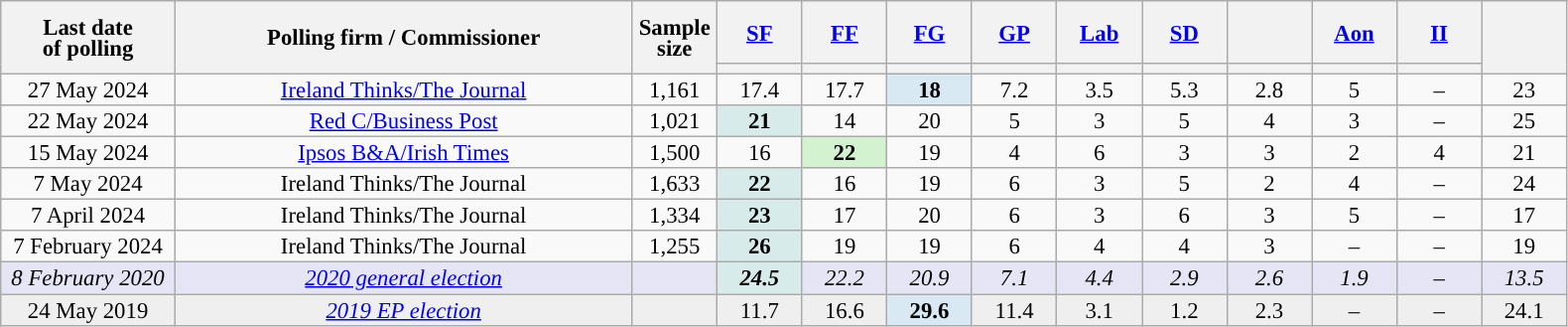<table class="wikitable sortable collapsible" style="text-align:center;font-size:95%;line-height:14px;">
<tr style="height:42px;">
<th style="width:110px;" rowspan="2">Last date<br>of polling</th>
<th style="width:300px;" rowspan="2">Polling firm / Commissioner</th>
<th class="unsortable" style="width:50px;" rowspan="2">Sample<br>size</th>
<th class="unsortable" style="width:50px;"><a href='#'>SF</a><br></th>
<th class="unsortable" style="width:50px;"><a href='#'>FF</a><br></th>
<th class="unsortable" style="width:50px;"><a href='#'>FG</a><br></th>
<th class="unsortable" style="width:50px;"><a href='#'>GP</a><br></th>
<th class="unsortable" style="width:50px;"><a href='#'>Lab</a><br></th>
<th class="unsortable" style="width:50px;"><a href='#'>SD</a></th>
<th class="unsortable" style="width:50px;"></th>
<th class="unsortable" style="width:50px;"><a href='#'>Aon</a></th>
<th class="unsortable" style="width:50px;"><a href='#'>II</a></th>
<th class="unsortable" style="width:50px;" rowspan="2"></th>
</tr>
<tr>
<th style="background:"></th>
<th style="background:"></th>
<th style="background:"></th>
<th style="background:"></th>
<th style="background:"></th>
<th style="background:"></th>
<th style="background:"></th>
<th style="background:"></th>
<th style="background:"></th>
</tr>
<tr>
<td data-sort-value="2024-05-27">27 May 2024</td>
<td data-sort-value="Journal"><a href='#'>Ireland Thinks/The Journal</a></td>
<td>1,161</td>
<td>17.4</td>
<td>17.7</td>
<td style="background:#D9E9F4"><strong>18</strong></td>
<td>7.2</td>
<td>3.5</td>
<td>5.3</td>
<td>2.8</td>
<td>5</td>
<td>– </td>
<td>23</td>
</tr>
<tr>
<td data-sort-value="2024-05-22">22 May 2024</td>
<td data-sort-value="RedC1"><a href='#'>Red C/Business Post</a></td>
<td>1,021</td>
<td style="background:#D7ECEA"><strong>21</strong></td>
<td>14</td>
<td>20</td>
<td>5</td>
<td>3</td>
<td>5</td>
<td>4</td>
<td>3</td>
<td>– </td>
<td>25</td>
</tr>
<tr>
<td data-sort-value="2024-05-15">15 May 2024</td>
<td data-sort-value="Ipsos1"><a href='#'>Ipsos B&A/Irish Times</a></td>
<td>1,500</td>
<td>16</td>
<td style="background:#D3F2D0"><strong>22</strong></td>
<td>19</td>
<td>4</td>
<td>6</td>
<td>3</td>
<td>3</td>
<td>2</td>
<td>4</td>
<td>21</td>
</tr>
<tr>
<td data-sort-value="2024-05-10">7 May 2024</td>
<td data-sort-value="Journal">Ireland Thinks/The Journal</td>
<td>1,633</td>
<td style="background:#D7ECEA"><strong>22</strong></td>
<td>16</td>
<td>19</td>
<td>6</td>
<td>3</td>
<td>5</td>
<td>2</td>
<td>4</td>
<td>– </td>
<td>24</td>
</tr>
<tr>
<td data-sort-value="2024-04-07">7 April 2024</td>
<td data-sort-value="Journal">Ireland Thinks/The Journal</td>
<td>1,334</td>
<td style="background:#D7ECEA"><strong>23</strong></td>
<td>17</td>
<td>20</td>
<td>6</td>
<td>3</td>
<td>6</td>
<td>3</td>
<td>5</td>
<td>– </td>
<td>17</td>
</tr>
<tr>
<td data-sort-value="2024-02-07">7 February 2024</td>
<td data-sort-value="Journal">Ireland Thinks/The Journal</td>
<td>1,255</td>
<td style="background:#D7ECEA"><strong>26</strong></td>
<td>19</td>
<td>19</td>
<td>6</td>
<td>4</td>
<td>4</td>
<td>3</td>
<td>– </td>
<td>– </td>
<td>19</td>
</tr>
<tr style="background:#E5E5F5;font-style:italic;">
<td data-sort-value="2020-02-08">8 February 2020</td>
<td><a href='#'>2020 general election</a></td>
<td></td>
<td style="background:#D7ECEA"><strong>24.5</strong></td>
<td>22.2</td>
<td>20.9</td>
<td>7.1</td>
<td>4.4</td>
<td>2.9</td>
<td>2.6</td>
<td>1.9</td>
<td>– </td>
<td>13.5</td>
</tr>
<tr style="background:#EFEFEF;">
<td data-sort-value="2019-05-24">24 May 2019</td>
<td><em><a href='#'>2019 EP election</a></em></td>
<td></td>
<td>11.7</td>
<td>16.6</td>
<td style="background:#D9E9F4"><strong>29.6</strong></td>
<td>11.4</td>
<td>3.1</td>
<td>1.2</td>
<td>2.3</td>
<td>– </td>
<td>– </td>
<td>24.1</td>
</tr>
</table>
